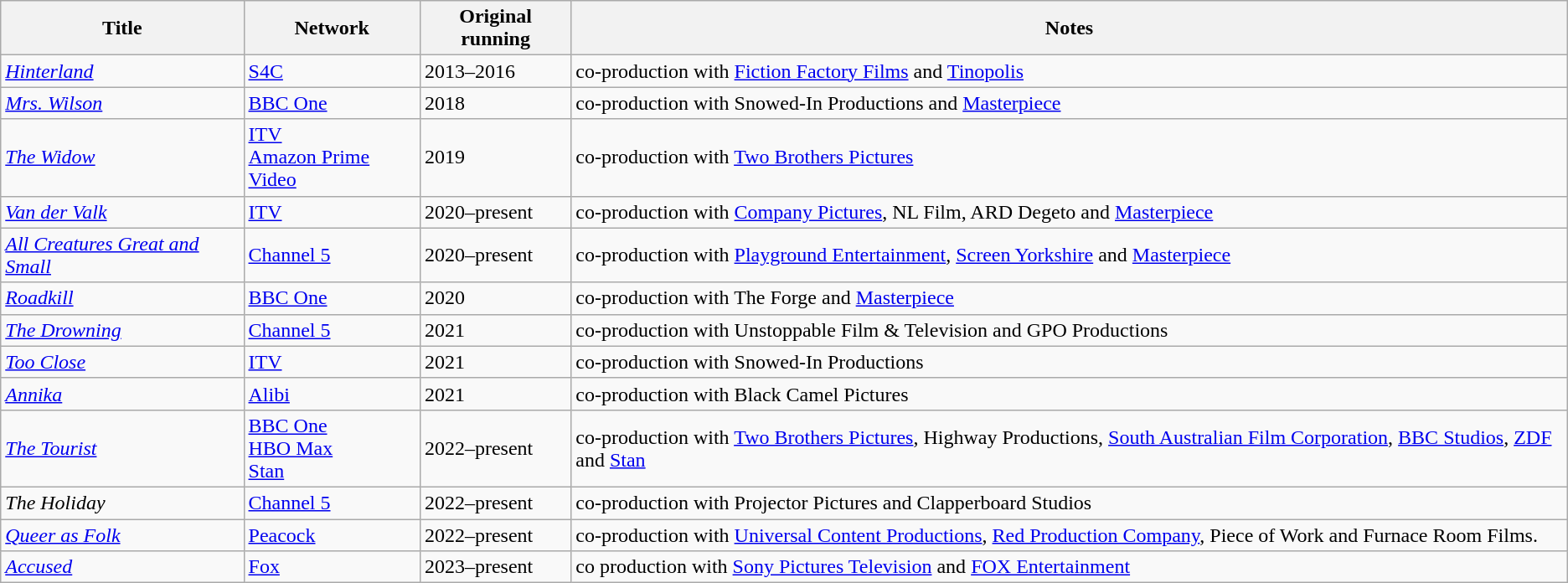<table class="wikitable sortable">
<tr>
<th>Title</th>
<th>Network</th>
<th>Original running</th>
<th>Notes</th>
</tr>
<tr>
<td><em><a href='#'>Hinterland</a></em></td>
<td><a href='#'>S4C</a></td>
<td>2013–2016</td>
<td>co-production with <a href='#'>Fiction Factory Films</a> and <a href='#'>Tinopolis</a></td>
</tr>
<tr>
<td><em><a href='#'>Mrs. Wilson</a></em></td>
<td><a href='#'>BBC One</a></td>
<td>2018</td>
<td>co-production with Snowed-In Productions and <a href='#'>Masterpiece</a></td>
</tr>
<tr>
<td><em><a href='#'>The Widow</a></em></td>
<td><a href='#'>ITV</a><br><a href='#'>Amazon Prime Video</a></td>
<td>2019</td>
<td>co-production with <a href='#'>Two Brothers Pictures</a></td>
</tr>
<tr>
<td><em><a href='#'>Van der Valk</a></em></td>
<td><a href='#'>ITV</a></td>
<td>2020–present</td>
<td>co-production with <a href='#'>Company Pictures</a>, NL Film, ARD Degeto and <a href='#'>Masterpiece</a></td>
</tr>
<tr>
<td><em><a href='#'>All Creatures Great and Small</a></em></td>
<td><a href='#'>Channel 5</a></td>
<td>2020–present</td>
<td>co-production with <a href='#'>Playground Entertainment</a>, <a href='#'>Screen Yorkshire</a> and <a href='#'>Masterpiece</a></td>
</tr>
<tr>
<td><em><a href='#'>Roadkill</a></em></td>
<td><a href='#'>BBC One</a></td>
<td>2020</td>
<td>co-production with The Forge and <a href='#'>Masterpiece</a></td>
</tr>
<tr>
<td><em><a href='#'>The Drowning</a></em></td>
<td><a href='#'>Channel 5</a></td>
<td>2021</td>
<td>co-production with Unstoppable Film & Television and GPO Productions</td>
</tr>
<tr>
<td><em><a href='#'>Too Close</a></em></td>
<td><a href='#'>ITV</a></td>
<td>2021</td>
<td>co-production with Snowed-In Productions</td>
</tr>
<tr>
<td><em><a href='#'>Annika</a></em></td>
<td><a href='#'>Alibi</a></td>
<td>2021</td>
<td>co-production with Black Camel Pictures</td>
</tr>
<tr>
<td><em><a href='#'>The Tourist</a></em></td>
<td><a href='#'>BBC One</a><br><a href='#'>HBO Max</a><br><a href='#'>Stan</a></td>
<td>2022–present</td>
<td>co-production with <a href='#'>Two Brothers Pictures</a>, Highway Productions, <a href='#'>South Australian Film Corporation</a>, <a href='#'>BBC Studios</a>, <a href='#'>ZDF</a> and <a href='#'>Stan</a></td>
</tr>
<tr>
<td><em>The Holiday</em></td>
<td><a href='#'>Channel 5</a></td>
<td>2022–present</td>
<td>co-production with Projector Pictures and Clapperboard Studios</td>
</tr>
<tr>
<td><em><a href='#'>Queer as Folk</a></em></td>
<td><a href='#'>Peacock</a></td>
<td>2022–present</td>
<td>co-production with <a href='#'>Universal Content Productions</a>, <a href='#'>Red Production Company</a>, Piece of Work and Furnace Room Films.</td>
</tr>
<tr>
<td><em><a href='#'>Accused</a></em></td>
<td><a href='#'>Fox</a></td>
<td>2023–present</td>
<td>co production with <a href='#'>Sony Pictures Television</a> and <a href='#'>FOX Entertainment</a></td>
</tr>
</table>
